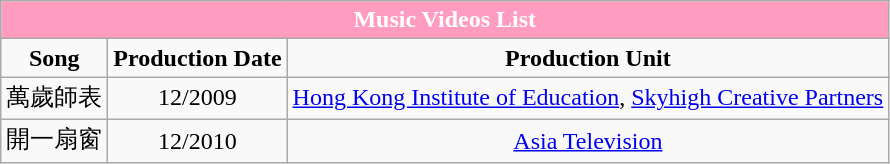<table class="wikitable" style="font-size: 100%; text-align: center;">
<tr>
<th colspan=6 width=100% align=center style="background:#ff9cc0; color:white"><strong>Music Videos List</strong></th>
</tr>
<tr>
<td><strong>Song</strong></td>
<td><strong>Production Date</strong></td>
<td><strong>Production Unit</strong></td>
</tr>
<tr>
<td>萬歲師表</td>
<td>12/2009</td>
<td><a href='#'>Hong Kong Institute of Education</a>, <a href='#'>Skyhigh Creative Partners</a></td>
</tr>
<tr>
<td>開一扇窗</td>
<td>12/2010</td>
<td><a href='#'>Asia Television</a></td>
</tr>
</table>
